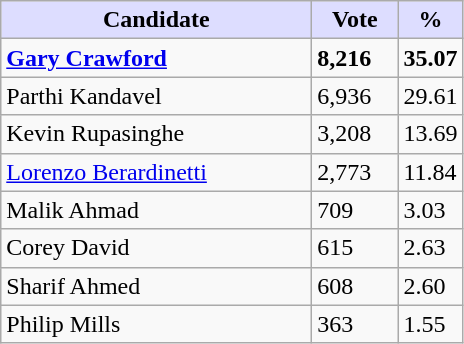<table class="wikitable">
<tr>
<th style="background:#ddf; width:200px;">Candidate</th>
<th style="background:#ddf; width:50px;">Vote</th>
<th style="background:#ddf; width:30px;">%</th>
</tr>
<tr>
<td><strong><a href='#'>Gary Crawford</a></strong></td>
<td><strong>8,216</strong></td>
<td><strong>35.07</strong></td>
</tr>
<tr>
<td>Parthi Kandavel</td>
<td>6,936</td>
<td>29.61</td>
</tr>
<tr>
<td>Kevin Rupasinghe</td>
<td>3,208</td>
<td>13.69</td>
</tr>
<tr>
<td><a href='#'>Lorenzo Berardinetti</a></td>
<td>2,773</td>
<td>11.84</td>
</tr>
<tr>
<td>Malik Ahmad</td>
<td>709</td>
<td>3.03</td>
</tr>
<tr>
<td>Corey David</td>
<td>615</td>
<td>2.63</td>
</tr>
<tr>
<td>Sharif Ahmed</td>
<td>608</td>
<td>2.60</td>
</tr>
<tr>
<td>Philip Mills</td>
<td>363</td>
<td>1.55</td>
</tr>
</table>
